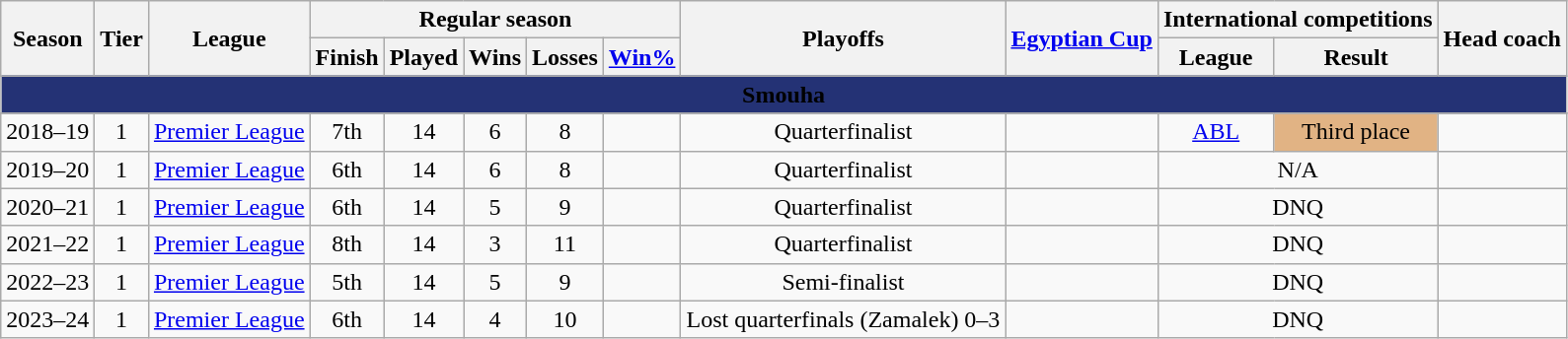<table class="wikitable plainrowheaders" style="text-align:center; font-size:100%" summary="Season (sortable), Team, Conference, Conference finish (sortable), Division, Division finish (sortable), Wins (sortable), Losses (sortable), Win% (sortable), GB (sortable), Playoffs, Awards and Head coach">
<tr>
<th scope="col" rowspan=2>Season</th>
<th scope="col" rowspan=2>Tier</th>
<th scope="col" rowspan=2>League</th>
<th scope="col" colspan=5>Regular season</th>
<th scope="col" rowspan=2>Playoffs</th>
<th scope="col" rowspan=2><a href='#'>Egyptian Cup</a></th>
<th scope="col" colspan=2>International competitions</th>
<th scope="col" rowspan=2>Head coach</th>
</tr>
<tr>
<th scope="col">Finish</th>
<th scope="col">Played</th>
<th scope="col">Wins</th>
<th scope="col">Losses</th>
<th scope="col"><a href='#'>Win%</a></th>
<th scope="col">League</th>
<th scope="col">Result</th>
</tr>
<tr class="sortbottom">
<td colspan="14" class=unsortable align=center style="border:1.5px solid silver; background-color:#243275"><span><strong>Smouha</strong></span></td>
</tr>
<tr>
</tr>
<tr>
<td>2018–19</td>
<td>1</td>
<td><a href='#'>Premier League</a></td>
<td>7th</td>
<td>14</td>
<td>6</td>
<td>8</td>
<td></td>
<td>Quarterfinalist</td>
<td></td>
<td><a href='#'>ABL</a></td>
<td bgcolor=#e1b384>Third place</td>
<td></td>
</tr>
<tr>
<td>2019–20</td>
<td>1</td>
<td><a href='#'>Premier League</a></td>
<td>6th</td>
<td>14</td>
<td>6</td>
<td>8</td>
<td></td>
<td>Quarterfinalist</td>
<td></td>
<td colspan=2>N/A</td>
<td></td>
</tr>
<tr>
<td>2020–21</td>
<td>1</td>
<td><a href='#'>Premier League</a></td>
<td>6th</td>
<td>14</td>
<td>5</td>
<td>9</td>
<td></td>
<td>Quarterfinalist</td>
<td></td>
<td colspan=2>DNQ</td>
<td></td>
</tr>
<tr>
<td>2021–22</td>
<td>1</td>
<td><a href='#'>Premier League</a></td>
<td>8th</td>
<td>14</td>
<td>3</td>
<td>11</td>
<td></td>
<td>Quarterfinalist</td>
<td></td>
<td colspan=2>DNQ</td>
<td></td>
</tr>
<tr>
<td>2022–23</td>
<td>1</td>
<td><a href='#'>Premier League</a></td>
<td>5th</td>
<td>14</td>
<td>5</td>
<td>9</td>
<td></td>
<td>Semi-finalist</td>
<td></td>
<td colspan="2">DNQ</td>
<td></td>
</tr>
<tr>
<td>2023–24</td>
<td>1</td>
<td><a href='#'>Premier League</a></td>
<td>6th</td>
<td>14</td>
<td>4</td>
<td>10</td>
<td></td>
<td>Lost quarterfinals (Zamalek) 0–3</td>
<td></td>
<td colspan="2">DNQ</td>
<td></td>
</tr>
</table>
